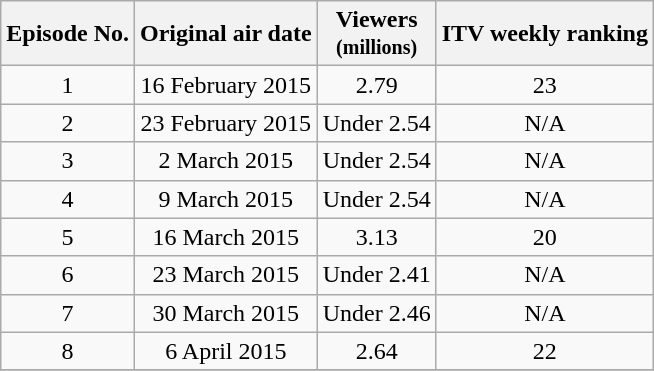<table class="wikitable" style="text-align:center;">
<tr>
<th>Episode No.</th>
<th>Original air date</th>
<th>Viewers<br><small>(millions)</small></th>
<th>ITV weekly ranking</th>
</tr>
<tr>
<td>1</td>
<td>16 February 2015</td>
<td>2.79</td>
<td>23</td>
</tr>
<tr>
<td>2</td>
<td>23 February 2015</td>
<td>Under 2.54</td>
<td>N/A</td>
</tr>
<tr>
<td>3</td>
<td>2 March 2015</td>
<td>Under 2.54</td>
<td>N/A</td>
</tr>
<tr>
<td>4</td>
<td>9 March 2015</td>
<td>Under 2.54</td>
<td>N/A</td>
</tr>
<tr>
<td>5</td>
<td>16 March 2015</td>
<td>3.13</td>
<td>20</td>
</tr>
<tr>
<td>6</td>
<td>23 March 2015</td>
<td>Under 2.41</td>
<td>N/A</td>
</tr>
<tr>
<td>7</td>
<td>30 March 2015</td>
<td>Under 2.46</td>
<td>N/A</td>
</tr>
<tr>
<td>8</td>
<td>6 April 2015</td>
<td>2.64</td>
<td>22</td>
</tr>
<tr>
</tr>
</table>
